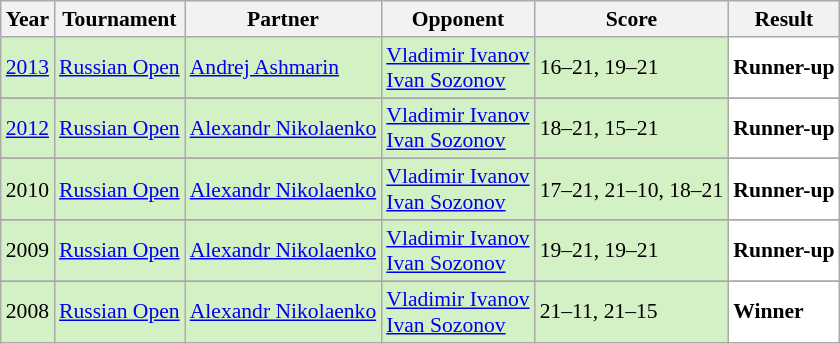<table class="sortable wikitable" style="font-size: 90%;">
<tr>
<th>Year</th>
<th>Tournament</th>
<th>Partner</th>
<th>Opponent</th>
<th>Score</th>
<th>Result</th>
</tr>
<tr style="background:#D4F1C5">
<td align="center"><a href='#'>2013</a></td>
<td align="left"><a href='#'>Russian Open</a></td>
<td align="left"> <a href='#'>Andrej Ashmarin</a></td>
<td align="left"> <a href='#'>Vladimir Ivanov</a> <br>  <a href='#'>Ivan Sozonov</a></td>
<td align="left">16–21, 19–21</td>
<td style="text-align:left; background:white"> <strong>Runner-up</strong></td>
</tr>
<tr>
</tr>
<tr style="background:#D4F1C5">
<td align="center"><a href='#'>2012</a></td>
<td align="left"><a href='#'>Russian Open</a></td>
<td align="left"> <a href='#'>Alexandr Nikolaenko</a></td>
<td align="left"> <a href='#'>Vladimir Ivanov</a> <br>  <a href='#'>Ivan Sozonov</a></td>
<td align="left">18–21, 15–21</td>
<td style="text-align:left; background:white"> <strong>Runner-up</strong></td>
</tr>
<tr>
</tr>
<tr style="background:#D4F1C5">
<td align="center">2010</td>
<td align="left"><a href='#'>Russian Open</a></td>
<td align="left"> <a href='#'>Alexandr Nikolaenko</a></td>
<td align="left"> <a href='#'>Vladimir Ivanov</a> <br>  <a href='#'>Ivan Sozonov</a></td>
<td align="left">17–21, 21–10, 18–21</td>
<td style="text-align:left; background:white"> <strong>Runner-up</strong></td>
</tr>
<tr>
</tr>
<tr style="background:#D4F1C5">
<td align="center">2009</td>
<td align="left"><a href='#'>Russian Open</a></td>
<td align="left"> <a href='#'>Alexandr Nikolaenko</a></td>
<td align="left"> <a href='#'>Vladimir Ivanov</a> <br>  <a href='#'>Ivan Sozonov</a></td>
<td align="left">19–21, 19–21</td>
<td style="text-align:left; background:white"> <strong>Runner-up</strong></td>
</tr>
<tr>
</tr>
<tr style="background:#D4F1C5">
<td align="center">2008</td>
<td align="left"><a href='#'>Russian Open</a></td>
<td align="left"> <a href='#'>Alexandr Nikolaenko</a></td>
<td align="left"> <a href='#'>Vladimir Ivanov</a> <br>  <a href='#'>Ivan Sozonov</a></td>
<td align="left">21–11, 21–15</td>
<td style="text-align:left; background:white"> <strong>Winner</strong></td>
</tr>
</table>
